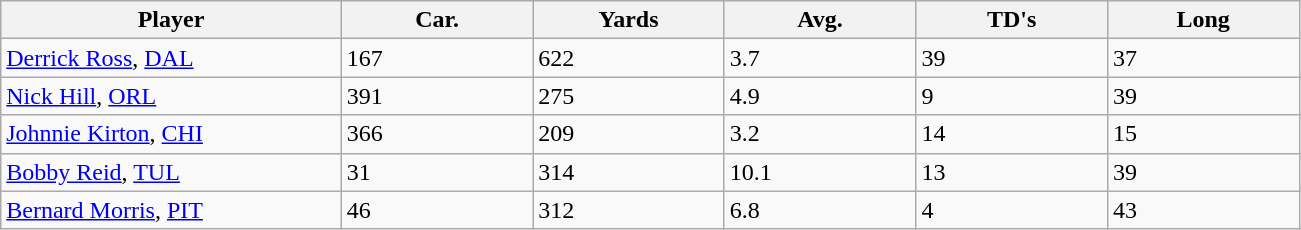<table class="wikitable sortable">
<tr>
<th bgcolor="#DDDDFF" width="16%">Player</th>
<th bgcolor="#DDDDFF" width="9%">Car.</th>
<th bgcolor="#DDDDFF" width="9%">Yards</th>
<th bgcolor="#DDDDFF" width="9%">Avg.</th>
<th bgcolor="#DDDDFF" width="9%">TD's</th>
<th bgcolor="#DDDDFF" width="9%">Long</th>
</tr>
<tr>
<td><a href='#'>Derrick Ross</a>, <a href='#'>DAL</a></td>
<td>167</td>
<td>622</td>
<td>3.7</td>
<td>39</td>
<td>37</td>
</tr>
<tr>
<td><a href='#'>Nick Hill</a>, <a href='#'>ORL</a></td>
<td>391</td>
<td>275</td>
<td>4.9</td>
<td>9</td>
<td>39</td>
</tr>
<tr>
<td><a href='#'>Johnnie Kirton</a>, <a href='#'>CHI</a></td>
<td>366</td>
<td>209</td>
<td>3.2</td>
<td>14</td>
<td>15</td>
</tr>
<tr>
<td><a href='#'>Bobby Reid</a>, <a href='#'>TUL</a></td>
<td>31</td>
<td>314</td>
<td>10.1</td>
<td>13</td>
<td>39</td>
</tr>
<tr>
<td><a href='#'>Bernard Morris</a>, <a href='#'>PIT</a></td>
<td>46</td>
<td>312</td>
<td>6.8</td>
<td>4</td>
<td>43</td>
</tr>
</table>
